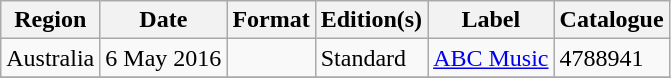<table class="wikitable plainrowheaders">
<tr>
<th scope="col">Region</th>
<th scope="col">Date</th>
<th scope="col">Format</th>
<th scope="col">Edition(s)</th>
<th scope="col">Label</th>
<th scope="col">Catalogue</th>
</tr>
<tr>
<td>Australia</td>
<td>6 May 2016</td>
<td></td>
<td>Standard</td>
<td><a href='#'>ABC Music</a></td>
<td>4788941</td>
</tr>
<tr>
</tr>
</table>
